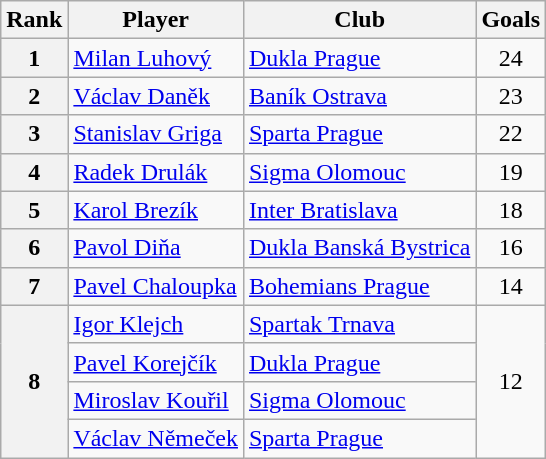<table class="wikitable" style="text-align:center">
<tr>
<th>Rank</th>
<th>Player</th>
<th>Club</th>
<th>Goals</th>
</tr>
<tr>
<th>1</th>
<td align="left"> <a href='#'>Milan Luhový</a></td>
<td align="left"><a href='#'>Dukla Prague</a></td>
<td>24</td>
</tr>
<tr>
<th>2</th>
<td align="left"> <a href='#'>Václav Daněk</a></td>
<td align="left"><a href='#'>Baník Ostrava</a></td>
<td>23</td>
</tr>
<tr>
<th>3</th>
<td align="left"> <a href='#'>Stanislav Griga</a></td>
<td align="left"><a href='#'>Sparta Prague</a></td>
<td>22</td>
</tr>
<tr>
<th>4</th>
<td align="left"> <a href='#'>Radek Drulák</a></td>
<td align="left"><a href='#'>Sigma Olomouc</a></td>
<td>19</td>
</tr>
<tr>
<th>5</th>
<td align="left"> <a href='#'>Karol Brezík</a></td>
<td align="left"><a href='#'>Inter Bratislava</a></td>
<td>18</td>
</tr>
<tr>
<th>6</th>
<td align="left"> <a href='#'>Pavol Diňa</a></td>
<td align="left"><a href='#'>Dukla Banská Bystrica</a></td>
<td style="text-align:center;">16</td>
</tr>
<tr>
<th>7</th>
<td align="left"> <a href='#'>Pavel Chaloupka</a></td>
<td align="left"><a href='#'>Bohemians Prague</a></td>
<td>14</td>
</tr>
<tr>
<th rowspan="4">8</th>
<td align="left"> <a href='#'>Igor Klejch</a></td>
<td align="left"><a href='#'>Spartak Trnava</a></td>
<td rowspan="4">12</td>
</tr>
<tr>
<td align="left"> <a href='#'>Pavel Korejčík</a></td>
<td align="left"><a href='#'>Dukla Prague</a></td>
</tr>
<tr>
<td align="left"> <a href='#'>Miroslav Kouřil</a></td>
<td align="left"><a href='#'>Sigma Olomouc</a></td>
</tr>
<tr>
<td align="left"> <a href='#'>Václav Němeček</a></td>
<td align="left"><a href='#'>Sparta Prague</a></td>
</tr>
</table>
